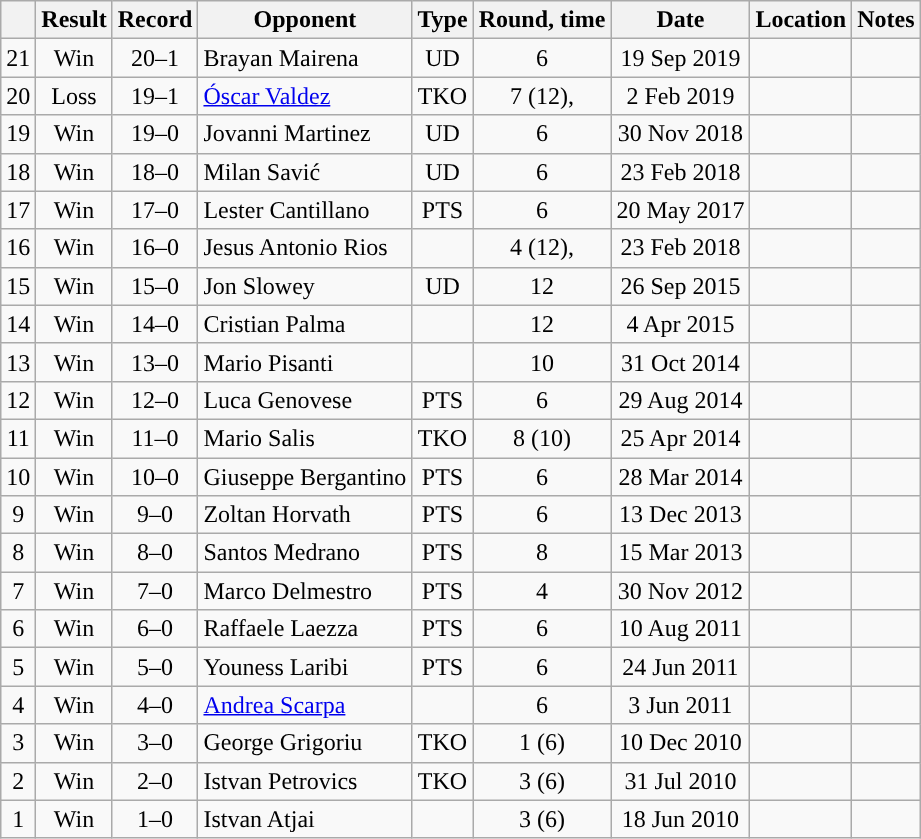<table class="wikitable" style="text-align:center">
<tr>
<th></th>
<th>Result</th>
<th>Record</th>
<th>Opponent</th>
<th>Type</th>
<th>Round, time</th>
<th>Date</th>
<th>Location</th>
<th>Notes</th>
</tr>
<tr>
<td>21</td>
<td>Win</td>
<td>20–1</td>
<td style="text-align:left;"> Brayan Mairena</td>
<td>UD</td>
<td>6</td>
<td>19 Sep 2019</td>
<td style="text-align:left;"> </td>
<td></td>
</tr>
<tr>
<td>20</td>
<td>Loss</td>
<td>19–1</td>
<td style="text-align:left;"> <a href='#'>Óscar Valdez</a></td>
<td>TKO</td>
<td>7 (12), </td>
<td>2 Feb 2019</td>
<td style="text-align:left;"> </td>
<td style="text-align:left;"></td>
</tr>
<tr>
<td>19</td>
<td>Win</td>
<td>19–0</td>
<td style="text-align:left;"> Jovanni Martinez</td>
<td>UD</td>
<td>6</td>
<td>30 Nov 2018</td>
<td style="text-align:left;"> </td>
<td></td>
</tr>
<tr>
<td>18</td>
<td>Win</td>
<td>18–0</td>
<td style="text-align:left;"> Milan Savić</td>
<td>UD</td>
<td>6</td>
<td>23 Feb 2018</td>
<td style="text-align:left;"> </td>
<td></td>
</tr>
<tr>
<td>17</td>
<td>Win</td>
<td>17–0</td>
<td style="text-align:left;"> Lester Cantillano</td>
<td>PTS</td>
<td>6</td>
<td>20 May 2017</td>
<td style="text-align:left;"> </td>
<td></td>
</tr>
<tr>
<td>16</td>
<td>Win</td>
<td>16–0</td>
<td style="text-align:left;"> Jesus Antonio Rios</td>
<td></td>
<td>4 (12), </td>
<td>23 Feb 2018</td>
<td style="text-align:left;"> </td>
<td style="text-align:left;"></td>
</tr>
<tr>
<td>15</td>
<td>Win</td>
<td>15–0</td>
<td style="text-align:left;"> Jon Slowey</td>
<td>UD</td>
<td>12</td>
<td>26 Sep 2015</td>
<td style="text-align:left;"> </td>
<td style="text-align:left;"></td>
</tr>
<tr>
<td>14</td>
<td>Win</td>
<td>14–0</td>
<td style="text-align:left;"> Cristian Palma</td>
<td></td>
<td>12</td>
<td>4 Apr 2015</td>
<td style="text-align:left;"> </td>
<td style="text-align:left;"></td>
</tr>
<tr>
<td>13</td>
<td>Win</td>
<td>13–0</td>
<td style="text-align:left;"> Mario Pisanti</td>
<td></td>
<td>10</td>
<td>31 Oct 2014</td>
<td style="text-align:left;"> </td>
<td style="text-align:left;"></td>
</tr>
<tr>
<td>12</td>
<td>Win</td>
<td>12–0</td>
<td style="text-align:left;"> Luca Genovese</td>
<td>PTS</td>
<td>6</td>
<td>29 Aug 2014</td>
<td style="text-align:left;"> </td>
<td></td>
</tr>
<tr>
<td>11</td>
<td>Win</td>
<td>11–0</td>
<td style="text-align:left;"> Mario Salis</td>
<td>TKO</td>
<td>8 (10)</td>
<td>25 Apr 2014</td>
<td style="text-align:left;"> </td>
<td></td>
</tr>
<tr>
<td>10</td>
<td>Win</td>
<td>10–0</td>
<td style="text-align:left;"> Giuseppe Bergantino</td>
<td>PTS</td>
<td>6</td>
<td>28 Mar 2014</td>
<td style="text-align:left;"> </td>
<td></td>
</tr>
<tr>
<td>9</td>
<td>Win</td>
<td>9–0</td>
<td style="text-align:left;"> Zoltan Horvath</td>
<td>PTS</td>
<td>6</td>
<td>13 Dec 2013</td>
<td style="text-align:left;"> </td>
<td></td>
</tr>
<tr>
<td>8</td>
<td>Win</td>
<td>8–0</td>
<td style="text-align:left;"> Santos Medrano</td>
<td>PTS</td>
<td>8</td>
<td>15 Mar 2013</td>
<td style="text-align:left;"> </td>
<td></td>
</tr>
<tr>
<td>7</td>
<td>Win</td>
<td>7–0</td>
<td style="text-align:left;"> Marco Delmestro</td>
<td>PTS</td>
<td>4</td>
<td>30 Nov 2012</td>
<td style="text-align:left;"> </td>
<td></td>
</tr>
<tr>
<td>6</td>
<td>Win</td>
<td>6–0</td>
<td style="text-align:left;"> Raffaele Laezza</td>
<td>PTS</td>
<td>6</td>
<td>10 Aug 2011</td>
<td style="text-align:left;"> </td>
<td></td>
</tr>
<tr>
<td>5</td>
<td>Win</td>
<td>5–0</td>
<td style="text-align:left;"> Youness Laribi</td>
<td>PTS</td>
<td>6</td>
<td>24 Jun 2011</td>
<td style="text-align:left;"> </td>
<td></td>
</tr>
<tr>
<td>4</td>
<td>Win</td>
<td>4–0</td>
<td style="text-align:left;"> <a href='#'>Andrea Scarpa</a></td>
<td></td>
<td>6</td>
<td>3 Jun 2011</td>
<td style="text-align:left;"> </td>
<td></td>
</tr>
<tr>
<td>3</td>
<td>Win</td>
<td>3–0</td>
<td style="text-align:left;"> George Grigoriu</td>
<td>TKO</td>
<td>1 (6)</td>
<td>10 Dec 2010</td>
<td style="text-align:left;"> </td>
<td></td>
</tr>
<tr>
<td>2</td>
<td>Win</td>
<td>2–0</td>
<td style="text-align:left;"> Istvan Petrovics</td>
<td>TKO</td>
<td>3 (6)</td>
<td>31 Jul 2010</td>
<td style="text-align:left;"> </td>
<td></td>
</tr>
<tr>
<td>1</td>
<td>Win</td>
<td>1–0</td>
<td style="text-align:left;"> Istvan Atjai</td>
<td></td>
<td>3 (6)</td>
<td>18 Jun 2010</td>
<td style="text-align:left;"> </td>
<td></td>
</tr>
</table>
